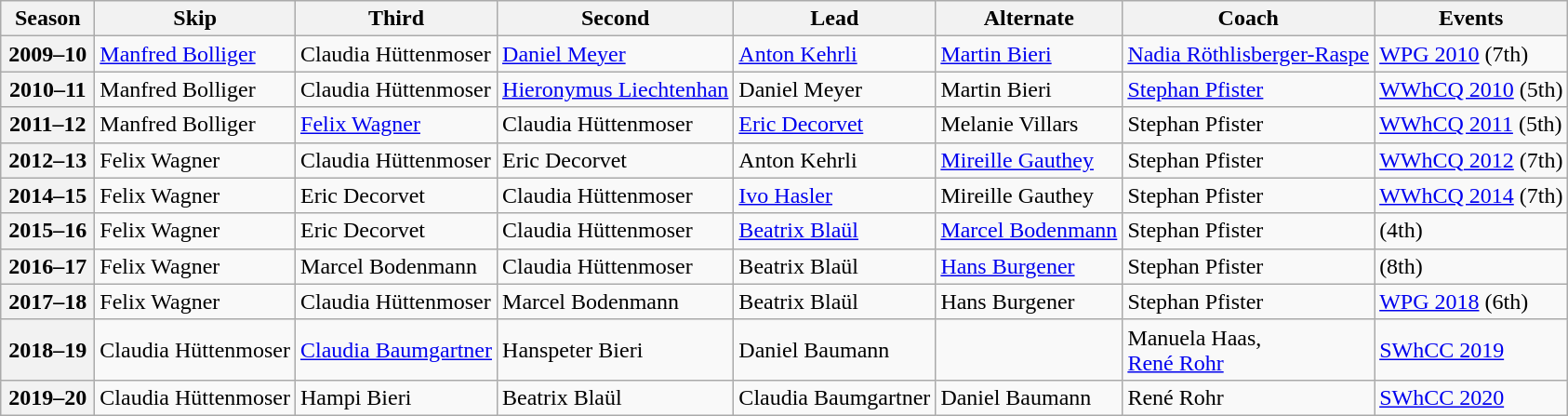<table class="wikitable">
<tr>
<th scope="col" width=60>Season</th>
<th scope="col">Skip</th>
<th scope="col">Third</th>
<th scope="col">Second</th>
<th scope="col">Lead</th>
<th scope="col">Alternate</th>
<th scope="col">Coach</th>
<th scope="col">Events</th>
</tr>
<tr>
<th scope="row">2009–10</th>
<td><a href='#'>Manfred Bolliger</a></td>
<td>Claudia Hüttenmoser</td>
<td><a href='#'>Daniel Meyer</a></td>
<td><a href='#'>Anton Kehrli</a></td>
<td><a href='#'>Martin Bieri</a></td>
<td><a href='#'>Nadia Röthlisberger-Raspe</a></td>
<td><a href='#'>WPG 2010</a> (7th)</td>
</tr>
<tr>
<th scope="row">2010–11</th>
<td>Manfred Bolliger</td>
<td>Claudia Hüttenmoser</td>
<td><a href='#'>Hieronymus Liechtenhan</a></td>
<td>Daniel Meyer</td>
<td>Martin Bieri</td>
<td><a href='#'>Stephan Pfister</a></td>
<td><a href='#'>WWhCQ 2010</a> (5th)</td>
</tr>
<tr>
<th scope="row">2011–12</th>
<td>Manfred Bolliger</td>
<td><a href='#'>Felix Wagner</a></td>
<td>Claudia Hüttenmoser</td>
<td><a href='#'>Eric Decorvet</a></td>
<td>Melanie Villars</td>
<td>Stephan Pfister</td>
<td><a href='#'>WWhCQ 2011</a> (5th)</td>
</tr>
<tr>
<th scope="row">2012–13</th>
<td>Felix Wagner</td>
<td>Claudia Hüttenmoser</td>
<td>Eric Decorvet</td>
<td>Anton Kehrli</td>
<td><a href='#'>Mireille Gauthey</a></td>
<td>Stephan Pfister</td>
<td><a href='#'>WWhCQ 2012</a> (7th)</td>
</tr>
<tr>
<th scope="row">2014–15</th>
<td>Felix Wagner</td>
<td>Eric Decorvet</td>
<td>Claudia Hüttenmoser</td>
<td><a href='#'>Ivo Hasler</a></td>
<td>Mireille Gauthey</td>
<td>Stephan Pfister</td>
<td><a href='#'>WWhCQ 2014</a> (7th)</td>
</tr>
<tr>
<th scope="row">2015–16</th>
<td>Felix Wagner</td>
<td>Eric Decorvet</td>
<td>Claudia Hüttenmoser</td>
<td><a href='#'>Beatrix Blaül</a></td>
<td><a href='#'>Marcel Bodenmann</a></td>
<td>Stephan Pfister</td>
<td> (4th)</td>
</tr>
<tr>
<th scope="row">2016–17</th>
<td>Felix Wagner</td>
<td>Marcel Bodenmann</td>
<td>Claudia Hüttenmoser</td>
<td>Beatrix Blaül</td>
<td><a href='#'>Hans Burgener</a></td>
<td>Stephan Pfister</td>
<td> (8th)</td>
</tr>
<tr>
<th scope="row">2017–18</th>
<td>Felix Wagner</td>
<td>Claudia Hüttenmoser</td>
<td>Marcel Bodenmann</td>
<td>Beatrix Blaül</td>
<td>Hans Burgener</td>
<td>Stephan Pfister</td>
<td><a href='#'>WPG 2018</a> (6th)</td>
</tr>
<tr>
<th scope="row">2018–19</th>
<td>Claudia Hüttenmoser</td>
<td><a href='#'>Claudia Baumgartner</a></td>
<td>Hanspeter Bieri</td>
<td>Daniel Baumann</td>
<td></td>
<td>Manuela Haas,<br><a href='#'>René Rohr</a></td>
<td><a href='#'>SWhCC 2019</a> </td>
</tr>
<tr>
<th scope="row">2019–20</th>
<td>Claudia Hüttenmoser</td>
<td>Hampi Bieri</td>
<td>Beatrix Blaül</td>
<td>Claudia Baumgartner</td>
<td>Daniel Baumann</td>
<td>René Rohr</td>
<td><a href='#'>SWhCC 2020</a> </td>
</tr>
</table>
